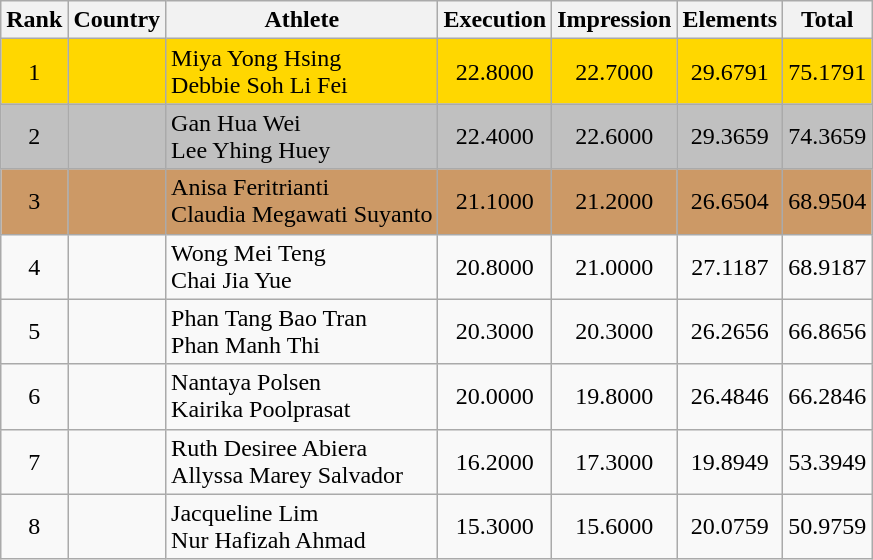<table class="wikitable" style="text-align:center;">
<tr>
<th>Rank</th>
<th>Country</th>
<th>Athlete</th>
<th>Execution</th>
<th>Impression</th>
<th>Elements</th>
<th>Total</th>
</tr>
<tr bgcolor=gold>
<td>1</td>
<td align="left"></td>
<td align="left">Miya Yong Hsing<br>Debbie Soh Li Fei</td>
<td>22.8000</td>
<td>22.7000</td>
<td>29.6791</td>
<td>75.1791</td>
</tr>
<tr bgcolor=silver>
<td>2</td>
<td align="left"></td>
<td align="left">Gan Hua Wei<br>Lee Yhing Huey</td>
<td>22.4000</td>
<td>22.6000</td>
<td>29.3659</td>
<td>74.3659</td>
</tr>
<tr bgcolor=#cc9966>
<td>3</td>
<td align="left"></td>
<td align="left">Anisa Feritrianti<br>Claudia Megawati Suyanto</td>
<td>21.1000</td>
<td>21.2000</td>
<td>26.6504</td>
<td>68.9504</td>
</tr>
<tr>
<td>4</td>
<td align="left"></td>
<td align="left">Wong Mei Teng<br>Chai Jia Yue</td>
<td>20.8000</td>
<td>21.0000</td>
<td>27.1187</td>
<td>68.9187</td>
</tr>
<tr>
<td>5</td>
<td align="left"></td>
<td align="left">Phan Tang Bao Tran<br>Phan Manh Thi</td>
<td>20.3000</td>
<td>20.3000</td>
<td>26.2656</td>
<td>66.8656</td>
</tr>
<tr>
<td>6</td>
<td align="left"></td>
<td align="left">Nantaya Polsen<br>Kairika Poolprasat</td>
<td>20.0000</td>
<td>19.8000</td>
<td>26.4846</td>
<td>66.2846</td>
</tr>
<tr>
<td>7</td>
<td align="left"></td>
<td align="left">Ruth Desiree Abiera<br>Allyssa Marey Salvador</td>
<td>16.2000</td>
<td>17.3000</td>
<td>19.8949</td>
<td>53.3949</td>
</tr>
<tr>
<td>8</td>
<td align="left"></td>
<td align="left">Jacqueline Lim<br>Nur Hafizah Ahmad</td>
<td>15.3000</td>
<td>15.6000</td>
<td>20.0759</td>
<td>50.9759</td>
</tr>
</table>
